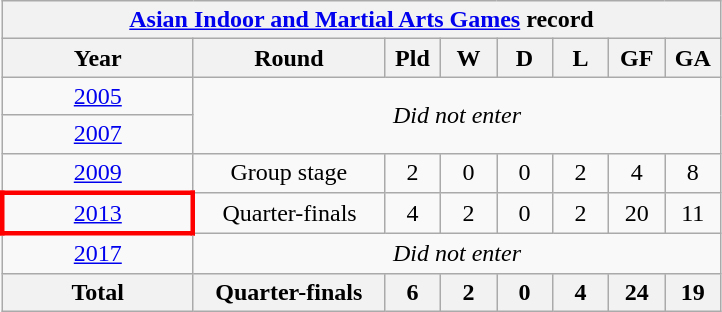<table class="wikitable" style="text-align: center;">
<tr>
<th colspan="8"><a href='#'>Asian Indoor and Martial Arts Games</a> record</th>
</tr>
<tr>
<th width=120>Year</th>
<th width=120>Round</th>
<th width=30>Pld</th>
<th width=30>W</th>
<th width=30>D</th>
<th width=30>L</th>
<th width=30>GF</th>
<th width=30>GA</th>
</tr>
<tr bgcolor=>
<td> <a href='#'>2005</a></td>
<td colspan="7" rowspan="2"><em>Did not enter</em></td>
</tr>
<tr bgcolor=>
<td> <a href='#'>2007</a></td>
</tr>
<tr bgcolor=>
<td> <a href='#'>2009</a></td>
<td>Group stage</td>
<td>2</td>
<td>0</td>
<td>0</td>
<td>2</td>
<td>4</td>
<td>8</td>
</tr>
<tr bgcolor=>
<td style="border: 3px solid red"> <a href='#'>2013</a></td>
<td>Quarter-finals</td>
<td>4</td>
<td>2</td>
<td>0</td>
<td>2</td>
<td>20</td>
<td>11</td>
</tr>
<tr bgcolor=>
<td> <a href='#'>2017</a></td>
<td colspan="7"><em>Did not enter</em></td>
</tr>
<tr>
<th><strong>Total</strong></th>
<th>Quarter-finals</th>
<th>6</th>
<th>2</th>
<th>0</th>
<th>4</th>
<th>24</th>
<th>19</th>
</tr>
</table>
